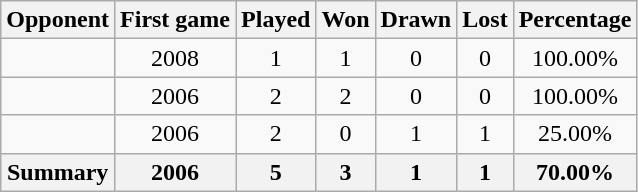<table class="wikitable" style="text-align: center;">
<tr>
<th>Opponent</th>
<th>First game</th>
<th>Played</th>
<th>Won</th>
<th>Drawn</th>
<th>Lost</th>
<th>Percentage</th>
</tr>
<tr>
<td style="text-align: left;"></td>
<td>2008</td>
<td>1</td>
<td>1</td>
<td>0</td>
<td>0</td>
<td>100.00%</td>
</tr>
<tr>
<td style="text-align: left;"></td>
<td>2006</td>
<td>2</td>
<td>2</td>
<td>0</td>
<td>0</td>
<td>100.00%</td>
</tr>
<tr>
<td style="text-align: left;"></td>
<td>2006</td>
<td>2</td>
<td>0</td>
<td>1</td>
<td>1</td>
<td>25.00%</td>
</tr>
<tr>
<th>Summary</th>
<th>2006</th>
<th>5</th>
<th>3</th>
<th>1</th>
<th>1</th>
<th>70.00%</th>
</tr>
</table>
